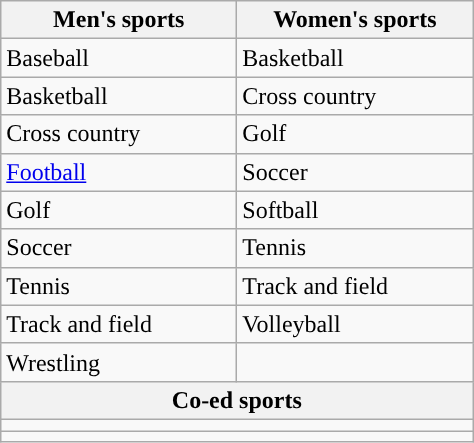<table class="wikitable"; style= "text-align: ">
<tr>
<th width=150px>Men's sports</th>
<th width=150px>Women's sports</th>
</tr>
<tr>
<td>Baseball</td>
<td>Basketball</td>
</tr>
<tr>
<td>Basketball</td>
<td>Cross country</td>
</tr>
<tr>
<td>Cross country</td>
<td>Golf</td>
</tr>
<tr>
<td><a href='#'>Football</a></td>
<td>Soccer</td>
</tr>
<tr>
<td>Golf</td>
<td>Softball</td>
</tr>
<tr>
<td>Soccer</td>
<td>Tennis</td>
</tr>
<tr>
<td>Tennis</td>
<td>Track and field</td>
</tr>
<tr>
<td>Track and field</td>
<td>Volleyball</td>
</tr>
<tr>
<td>Wrestling</td>
<td></td>
</tr>
<tr>
<th colspan=2>Co-ed sports</th>
</tr>
<tr>
<td colspan=2></td>
</tr>
<tr>
<td colspan=2></td>
</tr>
</table>
